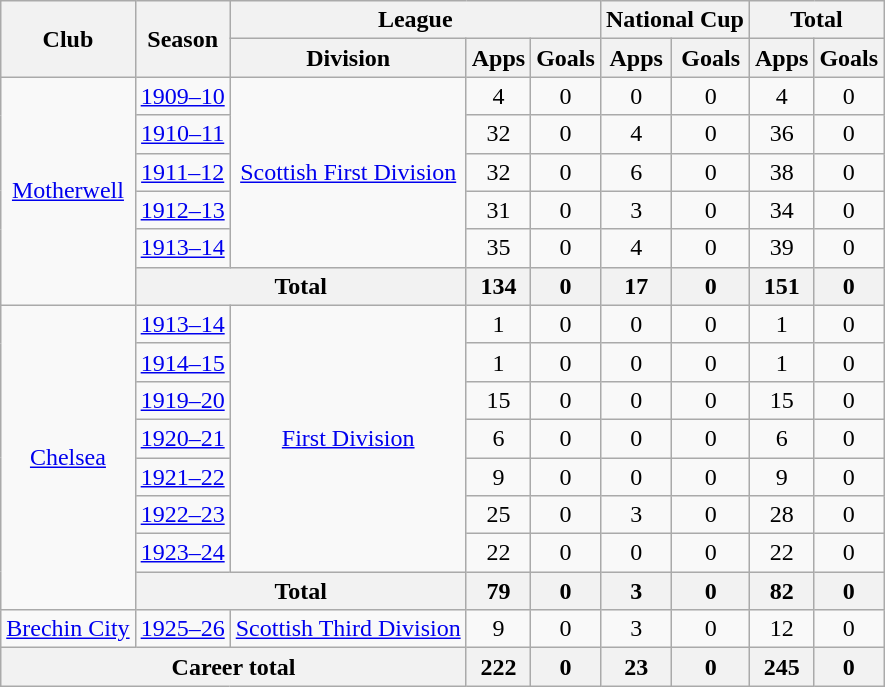<table class="wikitable" style="text-align: center;">
<tr>
<th rowspan="2">Club</th>
<th rowspan="2">Season</th>
<th colspan="3">League</th>
<th colspan="2">National Cup</th>
<th colspan="2">Total</th>
</tr>
<tr>
<th>Division</th>
<th>Apps</th>
<th>Goals</th>
<th>Apps</th>
<th>Goals</th>
<th>Apps</th>
<th>Goals</th>
</tr>
<tr>
<td rowspan="6"><a href='#'>Motherwell</a></td>
<td><a href='#'>1909–10</a></td>
<td rowspan="5"><a href='#'>Scottish First Division</a></td>
<td>4</td>
<td>0</td>
<td>0</td>
<td>0</td>
<td>4</td>
<td>0</td>
</tr>
<tr>
<td><a href='#'>1910–11</a></td>
<td>32</td>
<td>0</td>
<td>4</td>
<td>0</td>
<td>36</td>
<td>0</td>
</tr>
<tr>
<td><a href='#'>1911–12</a></td>
<td>32</td>
<td>0</td>
<td>6</td>
<td>0</td>
<td>38</td>
<td>0</td>
</tr>
<tr>
<td><a href='#'>1912–13</a></td>
<td>31</td>
<td>0</td>
<td>3</td>
<td>0</td>
<td>34</td>
<td>0</td>
</tr>
<tr>
<td><a href='#'>1913–14</a></td>
<td>35</td>
<td>0</td>
<td>4</td>
<td>0</td>
<td>39</td>
<td>0</td>
</tr>
<tr>
<th colspan="2">Total</th>
<th>134</th>
<th>0</th>
<th>17</th>
<th>0</th>
<th>151</th>
<th>0</th>
</tr>
<tr>
<td rowspan="8"><a href='#'>Chelsea</a></td>
<td><a href='#'>1913–14</a></td>
<td rowspan="7"><a href='#'>First Division</a></td>
<td>1</td>
<td>0</td>
<td>0</td>
<td>0</td>
<td>1</td>
<td>0</td>
</tr>
<tr>
<td><a href='#'>1914–15</a></td>
<td>1</td>
<td>0</td>
<td>0</td>
<td>0</td>
<td>1</td>
<td>0</td>
</tr>
<tr>
<td><a href='#'>1919–20</a></td>
<td>15</td>
<td>0</td>
<td>0</td>
<td>0</td>
<td>15</td>
<td>0</td>
</tr>
<tr>
<td><a href='#'>1920–21</a></td>
<td>6</td>
<td>0</td>
<td>0</td>
<td>0</td>
<td>6</td>
<td>0</td>
</tr>
<tr>
<td><a href='#'>1921–22</a></td>
<td>9</td>
<td>0</td>
<td>0</td>
<td>0</td>
<td>9</td>
<td>0</td>
</tr>
<tr>
<td><a href='#'>1922–23</a></td>
<td>25</td>
<td>0</td>
<td>3</td>
<td>0</td>
<td>28</td>
<td>0</td>
</tr>
<tr>
<td><a href='#'>1923–24</a></td>
<td>22</td>
<td>0</td>
<td>0</td>
<td>0</td>
<td>22</td>
<td>0</td>
</tr>
<tr>
<th colspan="2">Total</th>
<th>79</th>
<th>0</th>
<th>3</th>
<th>0</th>
<th>82</th>
<th>0</th>
</tr>
<tr>
<td><a href='#'>Brechin City</a></td>
<td><a href='#'>1925–26</a></td>
<td><a href='#'>Scottish Third Division</a></td>
<td>9</td>
<td>0</td>
<td>3</td>
<td>0</td>
<td>12</td>
<td>0</td>
</tr>
<tr>
<th colspan="3">Career total</th>
<th>222</th>
<th>0</th>
<th>23</th>
<th>0</th>
<th>245</th>
<th>0</th>
</tr>
</table>
